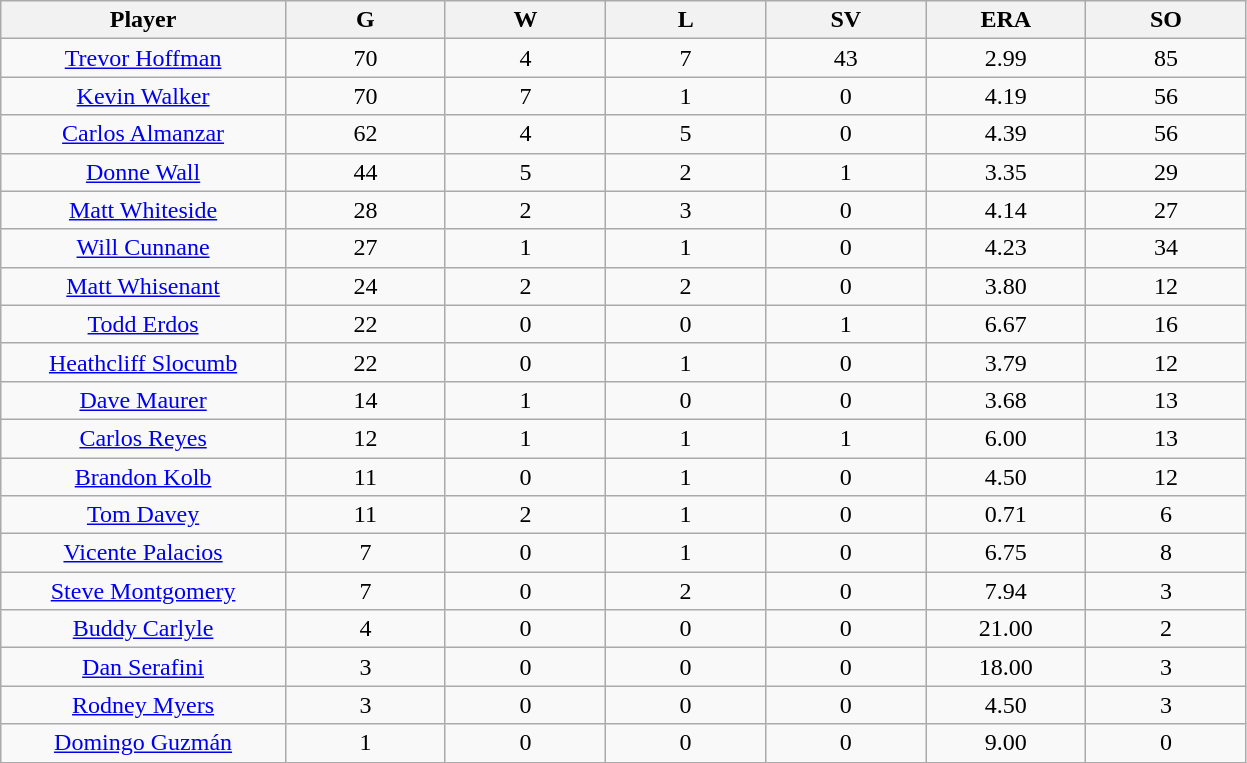<table class="wikitable sortable">
<tr>
<th bgcolor="#DDDDFF" width="16%">Player</th>
<th bgcolor="#DDDDFF" width="9%">G</th>
<th bgcolor="#DDDDFF" width="9%">W</th>
<th bgcolor="#DDDDFF" width="9%">L</th>
<th bgcolor="#DDDDFF" width="9%">SV</th>
<th bgcolor="#DDDDFF" width="9%">ERA</th>
<th bgcolor="#DDDDFF" width="9%">SO</th>
</tr>
<tr align="center">
<td><a href='#'>Trevor Hoffman</a></td>
<td>70</td>
<td>4</td>
<td>7</td>
<td>43</td>
<td>2.99</td>
<td>85</td>
</tr>
<tr align=center>
<td><a href='#'>Kevin Walker</a></td>
<td>70</td>
<td>7</td>
<td>1</td>
<td>0</td>
<td>4.19</td>
<td>56</td>
</tr>
<tr align=center>
<td><a href='#'>Carlos Almanzar</a></td>
<td>62</td>
<td>4</td>
<td>5</td>
<td>0</td>
<td>4.39</td>
<td>56</td>
</tr>
<tr align=center>
<td><a href='#'>Donne Wall</a></td>
<td>44</td>
<td>5</td>
<td>2</td>
<td>1</td>
<td>3.35</td>
<td>29</td>
</tr>
<tr align=center>
<td><a href='#'>Matt Whiteside</a></td>
<td>28</td>
<td>2</td>
<td>3</td>
<td>0</td>
<td>4.14</td>
<td>27</td>
</tr>
<tr align=center>
<td><a href='#'>Will Cunnane</a></td>
<td>27</td>
<td>1</td>
<td>1</td>
<td>0</td>
<td>4.23</td>
<td>34</td>
</tr>
<tr align=center>
<td><a href='#'>Matt Whisenant</a></td>
<td>24</td>
<td>2</td>
<td>2</td>
<td>0</td>
<td>3.80</td>
<td>12</td>
</tr>
<tr align=center>
<td><a href='#'>Todd Erdos</a></td>
<td>22</td>
<td>0</td>
<td>0</td>
<td>1</td>
<td>6.67</td>
<td>16</td>
</tr>
<tr align=center>
<td><a href='#'>Heathcliff Slocumb</a></td>
<td>22</td>
<td>0</td>
<td>1</td>
<td>0</td>
<td>3.79</td>
<td>12</td>
</tr>
<tr align=center>
<td><a href='#'>Dave Maurer</a></td>
<td>14</td>
<td>1</td>
<td>0</td>
<td>0</td>
<td>3.68</td>
<td>13</td>
</tr>
<tr align=center>
<td><a href='#'>Carlos Reyes</a></td>
<td>12</td>
<td>1</td>
<td>1</td>
<td>1</td>
<td>6.00</td>
<td>13</td>
</tr>
<tr align=center>
<td><a href='#'>Brandon Kolb</a></td>
<td>11</td>
<td>0</td>
<td>1</td>
<td>0</td>
<td>4.50</td>
<td>12</td>
</tr>
<tr align=center>
<td><a href='#'>Tom Davey</a></td>
<td>11</td>
<td>2</td>
<td>1</td>
<td>0</td>
<td>0.71</td>
<td>6</td>
</tr>
<tr align=center>
<td><a href='#'>Vicente Palacios</a></td>
<td>7</td>
<td>0</td>
<td>1</td>
<td>0</td>
<td>6.75</td>
<td>8</td>
</tr>
<tr align=center>
<td><a href='#'>Steve Montgomery</a></td>
<td>7</td>
<td>0</td>
<td>2</td>
<td>0</td>
<td>7.94</td>
<td>3</td>
</tr>
<tr align=center>
<td><a href='#'>Buddy Carlyle</a></td>
<td>4</td>
<td>0</td>
<td>0</td>
<td>0</td>
<td>21.00</td>
<td>2</td>
</tr>
<tr align=center>
<td><a href='#'>Dan Serafini</a></td>
<td>3</td>
<td>0</td>
<td>0</td>
<td>0</td>
<td>18.00</td>
<td>3</td>
</tr>
<tr align=center>
<td><a href='#'>Rodney Myers</a></td>
<td>3</td>
<td>0</td>
<td>0</td>
<td>0</td>
<td>4.50</td>
<td>3</td>
</tr>
<tr align=center>
<td><a href='#'>Domingo Guzmán</a></td>
<td>1</td>
<td>0</td>
<td>0</td>
<td>0</td>
<td>9.00</td>
<td>0</td>
</tr>
</table>
